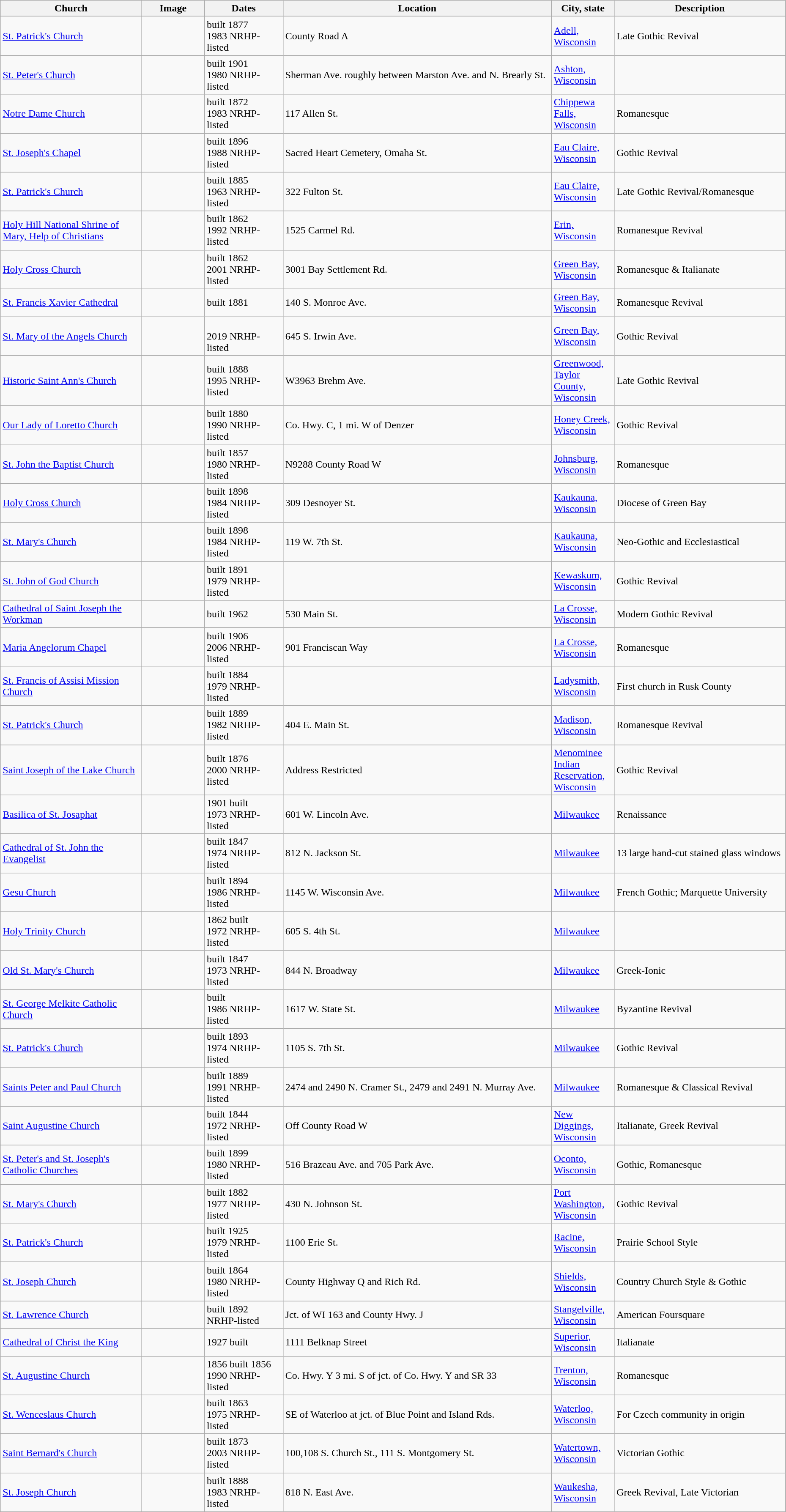<table class="wikitable sortable" style="width:98%">
<tr>
<th width = 18%><strong>Church</strong></th>
<th width = 8% class="unsortable"><strong>Image</strong></th>
<th width = 10%><strong>Dates</strong></th>
<th><strong>Location</strong></th>
<th width = 8%><strong>City, state</strong></th>
<th class="unsortable"><strong>Description</strong></th>
</tr>
<tr>
<td><a href='#'>St. Patrick's Church</a></td>
<td></td>
<td>built 1877<br>1983 NRHP-listed</td>
<td>County Road A<br><small></small></td>
<td><a href='#'>Adell, Wisconsin</a></td>
<td>Late Gothic Revival</td>
</tr>
<tr>
<td><a href='#'>St. Peter's Church</a></td>
<td></td>
<td>built 1901<br>1980 NRHP-listed</td>
<td>Sherman Ave. roughly between Marston Ave. and N. Brearly St.<br><small></small></td>
<td><a href='#'>Ashton, Wisconsin</a></td>
<td></td>
</tr>
<tr>
<td><a href='#'>Notre Dame Church</a></td>
<td></td>
<td>built 1872<br>1983 NRHP-listed</td>
<td>117 Allen St.<br><small></small></td>
<td><a href='#'>Chippewa Falls, Wisconsin</a></td>
<td>Romanesque</td>
</tr>
<tr>
<td><a href='#'>St. Joseph's Chapel</a></td>
<td></td>
<td>built 1896<br>1988 NRHP-listed</td>
<td>Sacred Heart Cemetery, Omaha St.<br><small></small></td>
<td><a href='#'>Eau Claire, Wisconsin</a></td>
<td>Gothic Revival</td>
</tr>
<tr>
<td><a href='#'>St. Patrick's Church</a></td>
<td></td>
<td>built 1885<br>1963 NRHP-listed</td>
<td>322 Fulton St.<br><small></small></td>
<td><a href='#'>Eau Claire, Wisconsin</a></td>
<td>Late Gothic Revival/Romanesque</td>
</tr>
<tr>
<td><a href='#'>Holy Hill National Shrine of Mary, Help of Christians</a></td>
<td></td>
<td>built 1862<br>1992 NRHP-listed</td>
<td>1525 Carmel Rd.<br><small></small></td>
<td><a href='#'>Erin, Wisconsin</a></td>
<td>Romanesque Revival</td>
</tr>
<tr>
<td><a href='#'>Holy Cross Church</a></td>
<td></td>
<td>built 1862<br>2001 NRHP-listed</td>
<td>3001 Bay Settlement Rd.<br><small></small></td>
<td><a href='#'>Green Bay, Wisconsin</a></td>
<td>Romanesque & Italianate</td>
</tr>
<tr>
<td><a href='#'>St. Francis Xavier Cathedral</a></td>
<td></td>
<td>built 1881</td>
<td>140 S. Monroe Ave.<br><small></small></td>
<td><a href='#'>Green Bay, Wisconsin</a></td>
<td>Romanesque Revival</td>
</tr>
<tr>
<td><a href='#'>St. Mary of the Angels Church</a></td>
<td></td>
<td><br>2019 NRHP-listed</td>
<td>645 S. Irwin Ave.<br><small></small></td>
<td><a href='#'>Green Bay, Wisconsin</a></td>
<td>Gothic Revival</td>
</tr>
<tr>
<td><a href='#'>Historic Saint Ann's Church</a></td>
<td></td>
<td>built 1888<br>1995 NRHP-listed</td>
<td>W3963 Brehm Ave.<br><small></small></td>
<td><a href='#'>Greenwood, Taylor County, Wisconsin</a></td>
<td>Late Gothic Revival</td>
</tr>
<tr>
<td><a href='#'>Our Lady of Loretto Church</a></td>
<td></td>
<td>built 1880<br>1990 NRHP-listed</td>
<td>Co. Hwy. C, 1 mi. W of Denzer<br><small></small></td>
<td><a href='#'>Honey Creek, Wisconsin</a></td>
<td>Gothic Revival</td>
</tr>
<tr>
<td><a href='#'>St. John the Baptist Church</a></td>
<td></td>
<td>built 1857<br>1980 NRHP-listed</td>
<td>N9288 County Road W<br><small></small></td>
<td><a href='#'>Johnsburg, Wisconsin</a></td>
<td>Romanesque</td>
</tr>
<tr>
<td><a href='#'>Holy Cross Church</a></td>
<td></td>
<td>built 1898<br>1984 NRHP-listed</td>
<td>309 Desnoyer St.<br><small></small></td>
<td><a href='#'>Kaukauna, Wisconsin</a></td>
<td>Diocese of Green Bay</td>
</tr>
<tr>
<td><a href='#'>St. Mary's Church</a></td>
<td></td>
<td>built 1898<br>1984 NRHP-listed</td>
<td>119 W. 7th St.<br><small></small></td>
<td><a href='#'>Kaukauna, Wisconsin</a></td>
<td>Neo-Gothic and Ecclesiastical</td>
</tr>
<tr>
<td><a href='#'>St. John of God Church</a></td>
<td></td>
<td>built 1891<br>1979 NRHP-listed</td>
<td><br><small></small></td>
<td><a href='#'>Kewaskum, Wisconsin</a></td>
<td>Gothic Revival</td>
</tr>
<tr>
<td><a href='#'>Cathedral of Saint Joseph the Workman</a></td>
<td></td>
<td>built 1962</td>
<td>530 Main St.<br><small></small></td>
<td><a href='#'>La Crosse, Wisconsin</a></td>
<td>Modern Gothic Revival</td>
</tr>
<tr>
<td><a href='#'>Maria Angelorum Chapel</a></td>
<td></td>
<td>built 1906<br>2006 NRHP-listed</td>
<td>901 Franciscan Way<br><small></small></td>
<td><a href='#'>La Crosse, Wisconsin</a></td>
<td>Romanesque</td>
</tr>
<tr>
<td><a href='#'>St. Francis of Assisi Mission Church</a></td>
<td></td>
<td>built 1884<br>1979 NRHP-listed</td>
<td><small></small></td>
<td><a href='#'>Ladysmith, Wisconsin</a></td>
<td>First church in Rusk County</td>
</tr>
<tr>
<td><a href='#'>St. Patrick's Church</a></td>
<td></td>
<td>built 1889<br>1982 NRHP-listed</td>
<td>404 E. Main St.<br><small></small></td>
<td><a href='#'>Madison, Wisconsin</a></td>
<td>Romanesque Revival</td>
</tr>
<tr>
<td><a href='#'>Saint Joseph of the Lake Church</a></td>
<td></td>
<td>built 1876<br>2000 NRHP-listed</td>
<td>Address Restricted</td>
<td><a href='#'> Menominee Indian Reservation, Wisconsin</a></td>
<td>Gothic Revival</td>
</tr>
<tr>
<td><a href='#'>Basilica of St. Josaphat</a></td>
<td></td>
<td>1901 built <br> 1973 NRHP-listed</td>
<td>601 W. Lincoln Ave.<br><small></small></td>
<td><a href='#'>Milwaukee</a></td>
<td>Renaissance</td>
</tr>
<tr>
<td><a href='#'>Cathedral of St. John the Evangelist</a></td>
<td></td>
<td>built 1847<br>1974 NRHP-listed</td>
<td>812 N. Jackson St.<br><small></small></td>
<td><a href='#'>Milwaukee</a></td>
<td>13 large hand-cut stained glass windows</td>
</tr>
<tr>
<td><a href='#'>Gesu Church</a></td>
<td></td>
<td>built 1894<br>1986 NRHP-listed</td>
<td>1145 W. Wisconsin Ave.<br><small></small></td>
<td><a href='#'>Milwaukee</a></td>
<td>French Gothic; Marquette University</td>
</tr>
<tr>
<td><a href='#'>Holy Trinity Church</a></td>
<td></td>
<td>1862 built<br>1972 NRHP-listed</td>
<td>605 S. 4th St.<br><small></small></td>
<td><a href='#'>Milwaukee</a></td>
<td></td>
</tr>
<tr>
<td><a href='#'>Old St. Mary's Church</a></td>
<td></td>
<td>built 1847<br>1973 NRHP-listed</td>
<td>844 N. Broadway<br><small></small></td>
<td><a href='#'>Milwaukee</a></td>
<td>Greek-Ionic</td>
</tr>
<tr>
<td><a href='#'>St. George Melkite Catholic Church</a></td>
<td></td>
<td>built <br>1986 NRHP-listed</td>
<td>1617 W. State St.<br><small></small></td>
<td><a href='#'>Milwaukee</a></td>
<td>Byzantine Revival</td>
</tr>
<tr>
<td><a href='#'>St. Patrick's Church</a></td>
<td></td>
<td>built 1893<br>1974 NRHP-listed</td>
<td>1105 S. 7th St.<br><small></small></td>
<td><a href='#'>Milwaukee</a></td>
<td>Gothic Revival</td>
</tr>
<tr>
<td><a href='#'>Saints Peter and Paul Church</a></td>
<td></td>
<td>built 1889<br>1991 NRHP-listed</td>
<td>2474 and 2490 N. Cramer St., 2479 and 2491 N. Murray Ave.<br><small></small></td>
<td><a href='#'>Milwaukee</a></td>
<td>Romanesque & Classical Revival</td>
</tr>
<tr>
<td><a href='#'>Saint Augustine Church</a></td>
<td></td>
<td>built 1844<br>1972 NRHP-listed</td>
<td>Off County Road W<br><small></small></td>
<td><a href='#'>New Diggings, Wisconsin</a></td>
<td>Italianate, Greek Revival</td>
</tr>
<tr>
<td><a href='#'>St. Peter's and St. Joseph's Catholic Churches</a></td>
<td></td>
<td>built 1899<br>1980 NRHP-listed</td>
<td>516 Brazeau Ave. and 705 Park Ave.<br><small></small></td>
<td><a href='#'>Oconto, Wisconsin</a></td>
<td>Gothic, Romanesque</td>
</tr>
<tr>
<td><a href='#'>St. Mary's Church</a></td>
<td></td>
<td>built 1882<br>1977 NRHP-listed</td>
<td>430 N. Johnson St.<br><small></small></td>
<td><a href='#'>Port Washington, Wisconsin</a></td>
<td>Gothic Revival</td>
</tr>
<tr>
<td><a href='#'>St. Patrick's Church</a></td>
<td></td>
<td>built 1925<br>1979 NRHP-listed</td>
<td>1100 Erie St.<br><small></small></td>
<td><a href='#'>Racine, Wisconsin</a></td>
<td>Prairie School Style</td>
</tr>
<tr>
<td><a href='#'>St. Joseph Church</a></td>
<td></td>
<td>built 1864<br>1980 NRHP-listed</td>
<td>County Highway Q and Rich Rd.<br><small></small></td>
<td><a href='#'>Shields, Wisconsin</a></td>
<td>Country Church Style & Gothic</td>
</tr>
<tr>
<td><a href='#'>St. Lawrence Church</a></td>
<td></td>
<td>built 1892<br> NRHP-listed</td>
<td>Jct. of WI 163 and County Hwy. J<br><small></small></td>
<td><a href='#'>Stangelville, Wisconsin</a></td>
<td>American Foursquare</td>
</tr>
<tr>
<td><a href='#'>Cathedral of Christ the King</a></td>
<td></td>
<td>1927 built</td>
<td>1111 Belknap Street<br><small></small></td>
<td><a href='#'>Superior, Wisconsin</a></td>
<td>Italianate</td>
</tr>
<tr>
<td><a href='#'>St. Augustine Church</a></td>
<td></td>
<td>1856 built 1856<br>1990 NRHP-listed</td>
<td>Co. Hwy. Y 3 mi. S of jct. of Co. Hwy. Y and SR 33<br><small></small></td>
<td><a href='#'>Trenton, Wisconsin</a></td>
<td>Romanesque</td>
</tr>
<tr>
<td><a href='#'>St. Wenceslaus Church</a></td>
<td></td>
<td>built 1863<br>1975 NRHP-listed</td>
<td>SE of Waterloo at jct. of Blue Point and Island Rds.<br><small></small></td>
<td><a href='#'>Waterloo, Wisconsin</a></td>
<td>For Czech community in origin</td>
</tr>
<tr>
<td><a href='#'>Saint Bernard's Church</a></td>
<td></td>
<td>built 1873<br>2003 NRHP-listed</td>
<td>100,108 S. Church St., 111 S. Montgomery St.<br><small></small></td>
<td><a href='#'>Watertown, Wisconsin</a></td>
<td>Victorian Gothic</td>
</tr>
<tr>
<td><a href='#'>St. Joseph Church</a></td>
<td></td>
<td>built 1888<br>1983 NRHP-listed</td>
<td>818 N. East Ave.<br><small></small></td>
<td><a href='#'>Waukesha, Wisconsin</a></td>
<td>Greek Revival, Late Victorian</td>
</tr>
</table>
